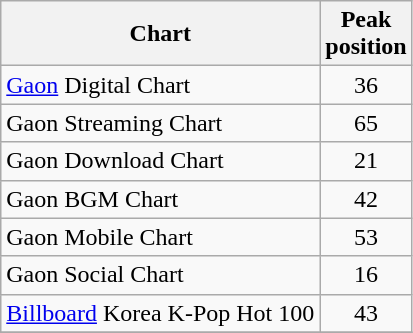<table class="wikitable sortable">
<tr>
<th>Chart</th>
<th>Peak<br>position</th>
</tr>
<tr>
<td><a href='#'>Gaon</a> Digital Chart</td>
<td align="center">36</td>
</tr>
<tr>
<td>Gaon Streaming Chart</td>
<td align="center">65</td>
</tr>
<tr>
<td>Gaon Download Chart</td>
<td align="center">21</td>
</tr>
<tr>
<td>Gaon BGM Chart</td>
<td align="center">42</td>
</tr>
<tr>
<td>Gaon Mobile Chart</td>
<td align="center">53</td>
</tr>
<tr>
<td>Gaon Social Chart</td>
<td align="center">16</td>
</tr>
<tr>
<td><a href='#'>Billboard</a> Korea K-Pop Hot 100</td>
<td align="center">43</td>
</tr>
<tr>
</tr>
</table>
